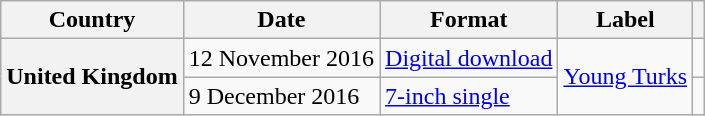<table class="wikitable sortable plainrowheaders">
<tr>
<th scope="col">Country</th>
<th scope="col">Date</th>
<th scope="col">Format</th>
<th scope="col">Label</th>
<th scope="col" class="unsortable"></th>
</tr>
<tr>
<th scope="row" rowspan="2">United Kingdom</th>
<td>12 November 2016</td>
<td><a href='#'>Digital download</a></td>
<td rowspan="2"><a href='#'>Young Turks</a></td>
<td></td>
</tr>
<tr>
<td>9 December 2016</td>
<td><a href='#'>7-inch single</a></td>
<td></td>
</tr>
</table>
